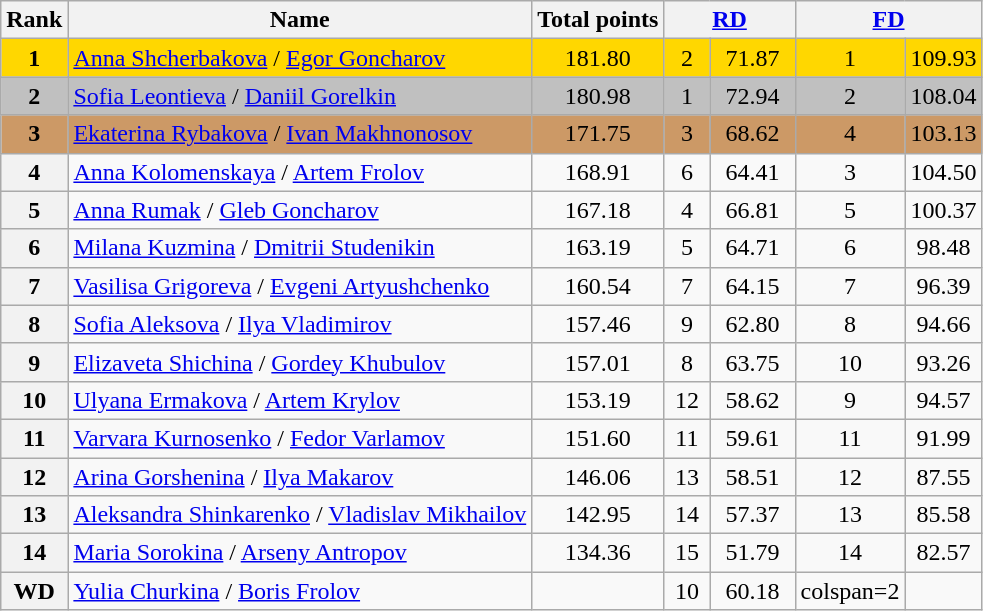<table class="wikitable sortable">
<tr>
<th>Rank</th>
<th>Name</th>
<th>Total points</th>
<th colspan="2" width="80px"><a href='#'>RD</a></th>
<th colspan="2" width="80px"><a href='#'>FD</a></th>
</tr>
<tr bgcolor="gold">
<td align="center"><strong>1</strong></td>
<td><a href='#'>Anna Shcherbakova</a> / <a href='#'>Egor Goncharov</a></td>
<td align="center">181.80</td>
<td align="center">2</td>
<td align="center">71.87</td>
<td align="center">1</td>
<td align="center">109.93</td>
</tr>
<tr bgcolor="silver">
<td align="center"><strong>2</strong></td>
<td><a href='#'>Sofia Leontieva</a> / <a href='#'>Daniil Gorelkin</a></td>
<td align="center">180.98</td>
<td align="center">1</td>
<td align="center">72.94</td>
<td align="center">2</td>
<td align="center">108.04</td>
</tr>
<tr bgcolor="cc9966">
<td align="center"><strong>3</strong></td>
<td><a href='#'>Ekaterina Rybakova</a> / <a href='#'>Ivan Makhnonosov</a></td>
<td align="center">171.75</td>
<td align="center">3</td>
<td align="center">68.62</td>
<td align="center">4</td>
<td align="center">103.13</td>
</tr>
<tr>
<th>4</th>
<td><a href='#'>Anna Kolomenskaya</a> / <a href='#'>Artem Frolov</a></td>
<td align="center">168.91</td>
<td align="center">6</td>
<td align="center">64.41</td>
<td align="center">3</td>
<td align="center">104.50</td>
</tr>
<tr>
<th>5</th>
<td><a href='#'>Anna Rumak</a> / <a href='#'>Gleb Goncharov</a></td>
<td align="center">167.18</td>
<td align="center">4</td>
<td align="center">66.81</td>
<td align="center">5</td>
<td align="center">100.37</td>
</tr>
<tr>
<th>6</th>
<td><a href='#'>Milana Kuzmina</a> / <a href='#'>Dmitrii Studenikin</a></td>
<td align="center">163.19</td>
<td align="center">5</td>
<td align="center">64.71</td>
<td align="center">6</td>
<td align="center">98.48</td>
</tr>
<tr>
<th>7</th>
<td><a href='#'>Vasilisa Grigoreva</a> / <a href='#'>Evgeni Artyushchenko</a></td>
<td align="center">160.54</td>
<td align="center">7</td>
<td align="center">64.15</td>
<td align="center">7</td>
<td align="center">96.39</td>
</tr>
<tr>
<th>8</th>
<td><a href='#'>Sofia Aleksova</a> / <a href='#'>Ilya Vladimirov</a></td>
<td align="center">157.46</td>
<td align="center">9</td>
<td align="center">62.80</td>
<td align="center">8</td>
<td align="center">94.66</td>
</tr>
<tr>
<th>9</th>
<td><a href='#'>Elizaveta Shichina</a> / <a href='#'>Gordey Khubulov</a></td>
<td align="center">157.01</td>
<td align="center">8</td>
<td align="center">63.75</td>
<td align="center">10</td>
<td align="center">93.26</td>
</tr>
<tr>
<th>10</th>
<td><a href='#'>Ulyana Ermakova</a> / <a href='#'>Artem Krylov</a></td>
<td align="center">153.19</td>
<td align="center">12</td>
<td align="center">58.62</td>
<td align="center">9</td>
<td align="center">94.57</td>
</tr>
<tr>
<th>11</th>
<td><a href='#'>Varvara Kurnosenko</a> / <a href='#'>Fedor Varlamov</a></td>
<td align="center">151.60</td>
<td align="center">11</td>
<td align="center">59.61</td>
<td align="center">11</td>
<td align="center">91.99</td>
</tr>
<tr>
<th>12</th>
<td><a href='#'>Arina Gorshenina</a> / <a href='#'>Ilya Makarov</a></td>
<td align="center">146.06</td>
<td align="center">13</td>
<td align="center">58.51</td>
<td align="center">12</td>
<td align="center">87.55</td>
</tr>
<tr>
<th>13</th>
<td><a href='#'>Aleksandra Shinkarenko</a> / <a href='#'>Vladislav Mikhailov</a></td>
<td align="center">142.95</td>
<td align="center">14</td>
<td align="center">57.37</td>
<td align="center">13</td>
<td align="center">85.58</td>
</tr>
<tr>
<th>14</th>
<td><a href='#'>Maria Sorokina</a> / <a href='#'>Arseny Antropov</a></td>
<td align="center">134.36</td>
<td align="center">15</td>
<td align="center">51.79</td>
<td align="center">14</td>
<td align="center">82.57</td>
</tr>
<tr>
<th>WD</th>
<td><a href='#'>Yulia Churkina</a> / <a href='#'>Boris Frolov</a></td>
<td></td>
<td align="center">10</td>
<td align="center">60.18</td>
<td>colspan=2 </td>
</tr>
</table>
